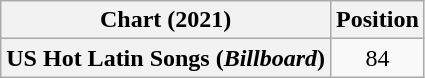<table class="wikitable plainrowheaders" style="text-align:center">
<tr>
<th scope="col">Chart (2021)</th>
<th scope="col">Position</th>
</tr>
<tr>
<th scope="row">US Hot Latin Songs (<em>Billboard</em>)</th>
<td>84</td>
</tr>
</table>
